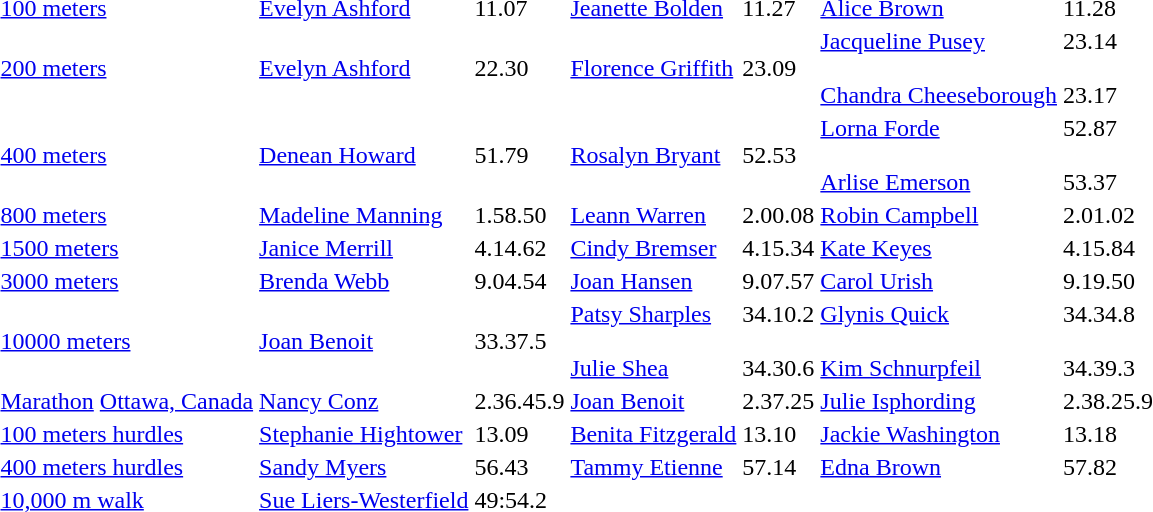<table>
<tr>
<td><a href='#'>100 meters</a></td>
<td><a href='#'>Evelyn Ashford</a></td>
<td>11.07</td>
<td><a href='#'>Jeanette Bolden</a></td>
<td>11.27</td>
<td><a href='#'>Alice Brown</a></td>
<td>11.28</td>
</tr>
<tr>
<td><a href='#'>200 meters</a></td>
<td><a href='#'>Evelyn Ashford</a></td>
<td>22.30</td>
<td><a href='#'>Florence Griffith</a></td>
<td>23.09</td>
<td><a href='#'>Jacqueline Pusey</a><br><br><a href='#'>Chandra Cheeseborough</a></td>
<td>23.14<br><br>23.17</td>
</tr>
<tr>
<td><a href='#'>400 meters</a></td>
<td><a href='#'>Denean Howard</a></td>
<td>51.79</td>
<td><a href='#'>Rosalyn Bryant</a></td>
<td>52.53</td>
<td><a href='#'>Lorna Forde</a><br><br><a href='#'>Arlise Emerson</a></td>
<td>52.87<br><br>53.37</td>
</tr>
<tr>
<td><a href='#'>800 meters</a></td>
<td><a href='#'>Madeline Manning</a></td>
<td>1.58.50</td>
<td><a href='#'>Leann Warren</a></td>
<td>2.00.08</td>
<td><a href='#'>Robin Campbell</a></td>
<td>2.01.02</td>
</tr>
<tr>
<td><a href='#'>1500 meters</a></td>
<td><a href='#'>Janice Merrill</a></td>
<td>4.14.62</td>
<td><a href='#'>Cindy Bremser</a></td>
<td>4.15.34</td>
<td><a href='#'>Kate Keyes</a></td>
<td>4.15.84</td>
</tr>
<tr>
<td><a href='#'>3000 meters</a></td>
<td><a href='#'>Brenda Webb</a></td>
<td>9.04.54</td>
<td><a href='#'>Joan Hansen</a></td>
<td>9.07.57</td>
<td><a href='#'>Carol Urish</a></td>
<td>9.19.50</td>
</tr>
<tr>
<td><a href='#'>10000 meters</a></td>
<td><a href='#'>Joan Benoit</a></td>
<td>33.37.5</td>
<td><a href='#'>Patsy Sharples</a><br><br><a href='#'>Julie Shea</a></td>
<td>34.10.2<br><br>34.30.6</td>
<td><a href='#'>Glynis Quick</a><br><br><a href='#'>Kim Schnurpfeil</a></td>
<td>34.34.8<br><br>34.39.3</td>
</tr>
<tr>
<td><a href='#'>Marathon</a> <a href='#'>Ottawa, Canada</a></td>
<td><a href='#'>Nancy Conz</a></td>
<td>2.36.45.9</td>
<td><a href='#'>Joan Benoit</a></td>
<td>2.37.25</td>
<td><a href='#'>Julie Isphording</a></td>
<td>2.38.25.9</td>
</tr>
<tr>
<td><a href='#'>100 meters hurdles</a></td>
<td><a href='#'>Stephanie Hightower</a></td>
<td>13.09</td>
<td><a href='#'>Benita Fitzgerald</a></td>
<td>13.10</td>
<td><a href='#'>Jackie Washington</a></td>
<td>13.18</td>
</tr>
<tr>
<td><a href='#'>400 meters hurdles</a></td>
<td><a href='#'>Sandy Myers</a></td>
<td>56.43</td>
<td><a href='#'>Tammy Etienne</a></td>
<td>57.14</td>
<td><a href='#'>Edna Brown</a></td>
<td>57.82</td>
</tr>
<tr>
<td><a href='#'>10,000 m walk</a></td>
<td><a href='#'>Sue Liers-Westerfield</a></td>
<td>49:54.2</td>
<td></td>
<td></td>
<td></td>
<td></td>
</tr>
</table>
